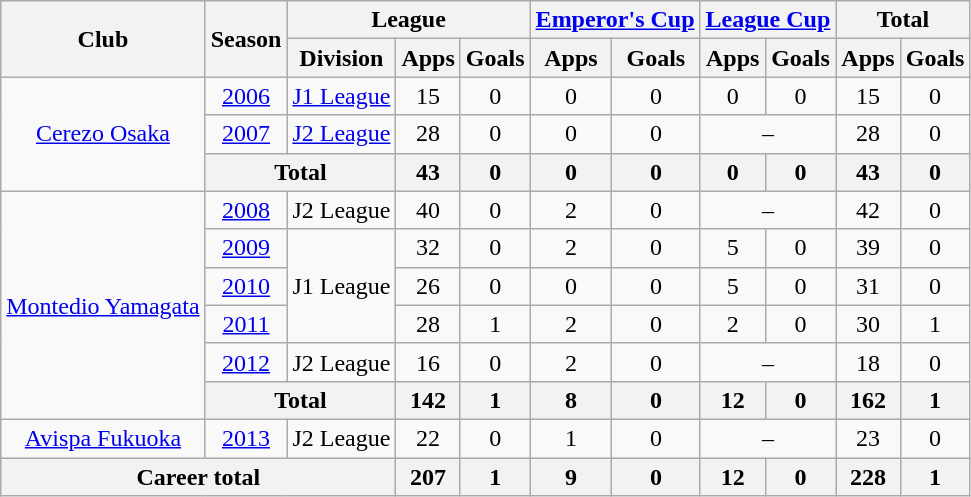<table class="wikitable" style="text-align:center">
<tr>
<th rowspan="2">Club</th>
<th rowspan="2">Season</th>
<th colspan="3">League</th>
<th colspan="2"><a href='#'>Emperor's Cup</a></th>
<th colspan="2"><a href='#'>League Cup</a></th>
<th colspan="2">Total</th>
</tr>
<tr>
<th>Division</th>
<th>Apps</th>
<th>Goals</th>
<th>Apps</th>
<th>Goals</th>
<th>Apps</th>
<th>Goals</th>
<th>Apps</th>
<th>Goals</th>
</tr>
<tr>
<td rowspan="3"><a href='#'>Cerezo Osaka</a></td>
<td><a href='#'>2006</a></td>
<td><a href='#'>J1 League</a></td>
<td>15</td>
<td>0</td>
<td>0</td>
<td>0</td>
<td>0</td>
<td>0</td>
<td>15</td>
<td>0</td>
</tr>
<tr>
<td><a href='#'>2007</a></td>
<td><a href='#'>J2 League</a></td>
<td>28</td>
<td>0</td>
<td>0</td>
<td>0</td>
<td colspan="2">–</td>
<td>28</td>
<td>0</td>
</tr>
<tr>
<th colspan="2">Total</th>
<th>43</th>
<th>0</th>
<th>0</th>
<th>0</th>
<th>0</th>
<th>0</th>
<th>43</th>
<th>0</th>
</tr>
<tr>
<td rowspan="6"><a href='#'>Montedio Yamagata</a></td>
<td><a href='#'>2008</a></td>
<td>J2 League</td>
<td>40</td>
<td>0</td>
<td>2</td>
<td>0</td>
<td colspan="2">–</td>
<td>42</td>
<td>0</td>
</tr>
<tr>
<td><a href='#'>2009</a></td>
<td rowspan="3">J1 League</td>
<td>32</td>
<td>0</td>
<td>2</td>
<td>0</td>
<td>5</td>
<td>0</td>
<td>39</td>
<td>0</td>
</tr>
<tr>
<td><a href='#'>2010</a></td>
<td>26</td>
<td>0</td>
<td>0</td>
<td>0</td>
<td>5</td>
<td>0</td>
<td>31</td>
<td>0</td>
</tr>
<tr>
<td><a href='#'>2011</a></td>
<td>28</td>
<td>1</td>
<td>2</td>
<td>0</td>
<td>2</td>
<td>0</td>
<td>30</td>
<td>1</td>
</tr>
<tr>
<td><a href='#'>2012</a></td>
<td>J2 League</td>
<td>16</td>
<td>0</td>
<td>2</td>
<td>0</td>
<td colspan="2">–</td>
<td>18</td>
<td>0</td>
</tr>
<tr>
<th colspan="2">Total</th>
<th>142</th>
<th>1</th>
<th>8</th>
<th>0</th>
<th>12</th>
<th>0</th>
<th>162</th>
<th>1</th>
</tr>
<tr>
<td><a href='#'>Avispa Fukuoka</a></td>
<td><a href='#'>2013</a></td>
<td>J2 League</td>
<td>22</td>
<td>0</td>
<td>1</td>
<td>0</td>
<td colspan="2">–</td>
<td>23</td>
<td>0</td>
</tr>
<tr>
<th colspan="3">Career total</th>
<th>207</th>
<th>1</th>
<th>9</th>
<th>0</th>
<th>12</th>
<th>0</th>
<th>228</th>
<th>1</th>
</tr>
</table>
